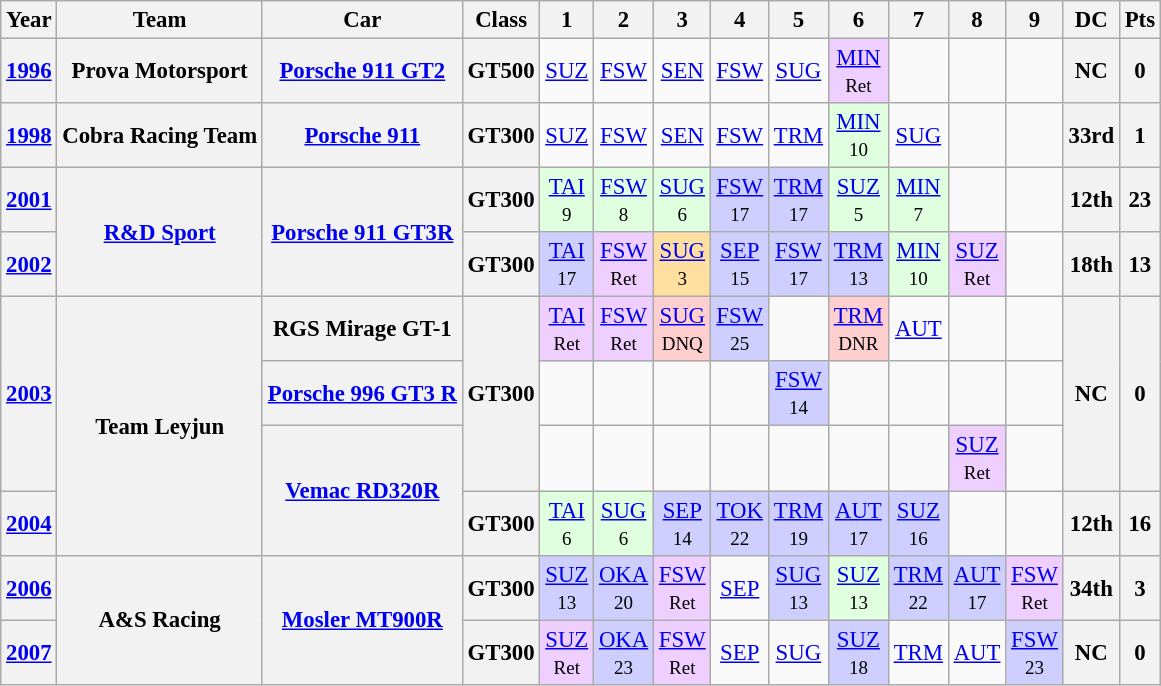<table class="wikitable" style="text-align:center; font-size:95%">
<tr>
<th>Year</th>
<th>Team</th>
<th>Car</th>
<th>Class</th>
<th>1</th>
<th>2</th>
<th>3</th>
<th>4</th>
<th>5</th>
<th>6</th>
<th>7</th>
<th>8</th>
<th>9</th>
<th>DC</th>
<th>Pts</th>
</tr>
<tr>
<th><a href='#'>1996</a></th>
<th>Prova Motorsport</th>
<th><a href='#'>Porsche 911 GT2</a></th>
<th>GT500</th>
<td><a href='#'>SUZ</a></td>
<td><a href='#'>FSW</a></td>
<td><a href='#'>SEN</a></td>
<td><a href='#'>FSW</a></td>
<td><a href='#'>SUG</a></td>
<td bgcolor="#EFCFFF"><a href='#'>MIN</a><br><small>Ret</small></td>
<td></td>
<td></td>
<td></td>
<th>NC</th>
<th>0</th>
</tr>
<tr>
<th><a href='#'>1998</a></th>
<th>Cobra Racing Team</th>
<th><a href='#'>Porsche 911</a></th>
<th>GT300</th>
<td><a href='#'>SUZ</a></td>
<td><a href='#'>FSW</a></td>
<td><a href='#'>SEN</a></td>
<td><a href='#'>FSW</a></td>
<td><a href='#'>TRM</a></td>
<td bgcolor="#DFFFDF"><a href='#'>MIN</a><br><small>10</small></td>
<td><a href='#'>SUG</a></td>
<td></td>
<td></td>
<th>33rd</th>
<th>1</th>
</tr>
<tr>
<th><a href='#'>2001</a></th>
<th rowspan="2"><a href='#'>R&D Sport</a></th>
<th rowspan="2"><a href='#'>Porsche 911 GT3R</a></th>
<th>GT300</th>
<td bgcolor="#DFFFDF"><a href='#'>TAI</a><br><small>9</small></td>
<td bgcolor="#DFFFDF"><a href='#'>FSW</a><br><small>8</small></td>
<td bgcolor="#DFFFDF"><a href='#'>SUG</a><br><small>6</small></td>
<td bgcolor="#CFCFFF"><a href='#'>FSW</a><br><small>17</small></td>
<td bgcolor="#CFCFFF"><a href='#'>TRM</a><br><small>17</small></td>
<td bgcolor="#DFFFDF"><a href='#'>SUZ</a><br><small>5</small></td>
<td bgcolor="#DFFFDF"><a href='#'>MIN</a><br><small>7</small></td>
<td></td>
<td></td>
<th>12th</th>
<th>23</th>
</tr>
<tr>
<th><a href='#'>2002</a></th>
<th>GT300</th>
<td bgcolor="#CFCFFF"><a href='#'>TAI</a><br><small>17</small></td>
<td bgcolor="#EFCFFF"><a href='#'>FSW</a><br><small>Ret</small></td>
<td bgcolor="#FFDF9F"><a href='#'>SUG</a><br><small>3</small></td>
<td bgcolor="#CFCFFF"><a href='#'>SEP</a><br><small>15</small></td>
<td bgcolor="#CFCFFF"><a href='#'>FSW</a><br><small>17</small></td>
<td bgcolor="#CFCFFF"><a href='#'>TRM</a><br><small>13</small></td>
<td bgcolor="#DFFFDF"><a href='#'>MIN</a><br><small>10</small></td>
<td bgcolor="#EFCFFF"><a href='#'>SUZ</a><br><small>Ret</small></td>
<td></td>
<th>18th</th>
<th>13</th>
</tr>
<tr>
<th rowspan="3"><a href='#'>2003</a></th>
<th rowspan="4">Team Leyjun</th>
<th>RGS Mirage GT-1</th>
<th rowspan="3">GT300</th>
<td bgcolor="#EFCFFF"><a href='#'>TAI</a><br><small>Ret</small></td>
<td bgcolor="#EFCFFF"><a href='#'>FSW</a><br><small>Ret</small></td>
<td bgcolor="#FFCFCF"><a href='#'>SUG</a><br><small>DNQ</small></td>
<td bgcolor="#CFCFFF"><a href='#'>FSW</a><br><small>25</small></td>
<td></td>
<td bgcolor="#FFCFCF"><a href='#'>TRM</a><br><small>DNR</small></td>
<td><a href='#'>AUT</a></td>
<td></td>
<td></td>
<th rowspan="3">NC</th>
<th rowspan="3">0</th>
</tr>
<tr>
<th><a href='#'>Porsche 996 GT3 R</a></th>
<td></td>
<td></td>
<td></td>
<td></td>
<td bgcolor="#CFCFFF"><a href='#'>FSW</a><br><small>14</small></td>
<td></td>
<td></td>
<td></td>
</tr>
<tr>
<th rowspan="2"><a href='#'>Vemac RD320R</a></th>
<td></td>
<td></td>
<td></td>
<td></td>
<td></td>
<td></td>
<td></td>
<td bgcolor="#EFCFFF"><a href='#'>SUZ</a><br><small>Ret</small></td>
<td></td>
</tr>
<tr>
<th><a href='#'>2004</a></th>
<th>GT300</th>
<td bgcolor="#DFFFDF"><a href='#'>TAI</a><br><small>6</small></td>
<td bgcolor="#DFFFDF"><a href='#'>SUG</a><br><small>6</small></td>
<td bgcolor="#CFCFFF"><a href='#'>SEP</a><br><small>14</small></td>
<td bgcolor="#CFCFFF"><a href='#'>TOK</a><br><small>22</small></td>
<td bgcolor="#CFCFFF"><a href='#'>TRM</a><br><small>19</small></td>
<td bgcolor="#CFCFFF"><a href='#'>AUT</a><br><small>17</small></td>
<td bgcolor="#CFCFFF"><a href='#'>SUZ</a><br><small>16</small></td>
<td></td>
<td></td>
<th>12th</th>
<th>16</th>
</tr>
<tr>
<th><a href='#'>2006</a></th>
<th rowspan="2">A&S Racing</th>
<th rowspan="2"><a href='#'>Mosler MT900R</a></th>
<th>GT300</th>
<td bgcolor="#CFCFFF"><a href='#'>SUZ</a><br><small>13</small></td>
<td bgcolor="#CFCFFF"><a href='#'>OKA</a><br><small>20</small></td>
<td bgcolor="#EFCFFF"><a href='#'>FSW</a><br><small>Ret</small></td>
<td><a href='#'>SEP</a></td>
<td bgcolor="#CFCFFF"><a href='#'>SUG</a><br><small>13</small></td>
<td bgcolor="#DFFFDF"><a href='#'>SUZ</a><br><small>13</small></td>
<td bgcolor="#CFCFFF"><a href='#'>TRM</a><br><small>22</small></td>
<td bgcolor="#CFCFFF"><a href='#'>AUT</a><br><small>17</small></td>
<td bgcolor="#EFCFFF"><a href='#'>FSW</a><br><small>Ret</small></td>
<th>34th</th>
<th>3</th>
</tr>
<tr>
<th><a href='#'>2007</a></th>
<th>GT300</th>
<td bgcolor="#EFCFFF"><a href='#'>SUZ</a><br><small>Ret</small></td>
<td bgcolor="#CFCFFF"><a href='#'>OKA</a><br><small>23</small></td>
<td bgcolor="#EFCFFF"><a href='#'>FSW</a><br><small>Ret</small></td>
<td><a href='#'>SEP</a></td>
<td><a href='#'>SUG</a></td>
<td bgcolor="#CFCFFF"><a href='#'>SUZ</a><br><small>18</small></td>
<td><a href='#'>TRM</a></td>
<td><a href='#'>AUT</a></td>
<td bgcolor="#CFCFFF"><a href='#'>FSW</a><br><small>23</small></td>
<th>NC</th>
<th>0</th>
</tr>
</table>
